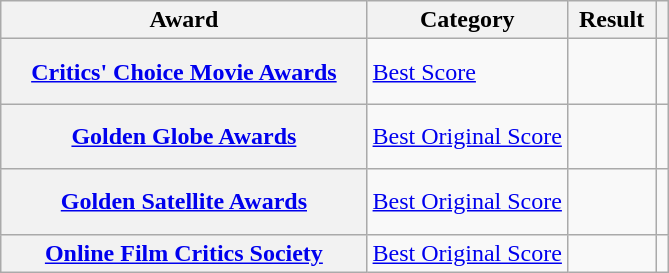<table class="wikitable sortable plainrowheaders">
<tr>
<th scope="col">Award</th>
<th scope="col" style="width:30%;">Category</th>
<th scope="col">Result</th>
<th scope="col" class="unsortable"></th>
</tr>
<tr>
<th scope="row"><a href='#'>Critics' Choice Movie Awards</a></th>
<td><a href='#'>Best Score</a></td>
<td></td>
<td style="text-align:center;"><br><br></td>
</tr>
<tr>
<th scope="row"><a href='#'>Golden Globe Awards</a></th>
<td><a href='#'>Best Original Score</a></td>
<td></td>
<td style="text-align:center;"><br><br></td>
</tr>
<tr>
<th scope="row"><a href='#'>Golden Satellite Awards</a></th>
<td><a href='#'>Best Original Score</a></td>
<td></td>
<td style="text-align:center;"><br><br></td>
</tr>
<tr>
<th scope="row"><a href='#'>Online Film Critics Society</a></th>
<td><a href='#'>Best Original Score</a></td>
<td></td>
<td style="text-align:center;"></td>
</tr>
</table>
